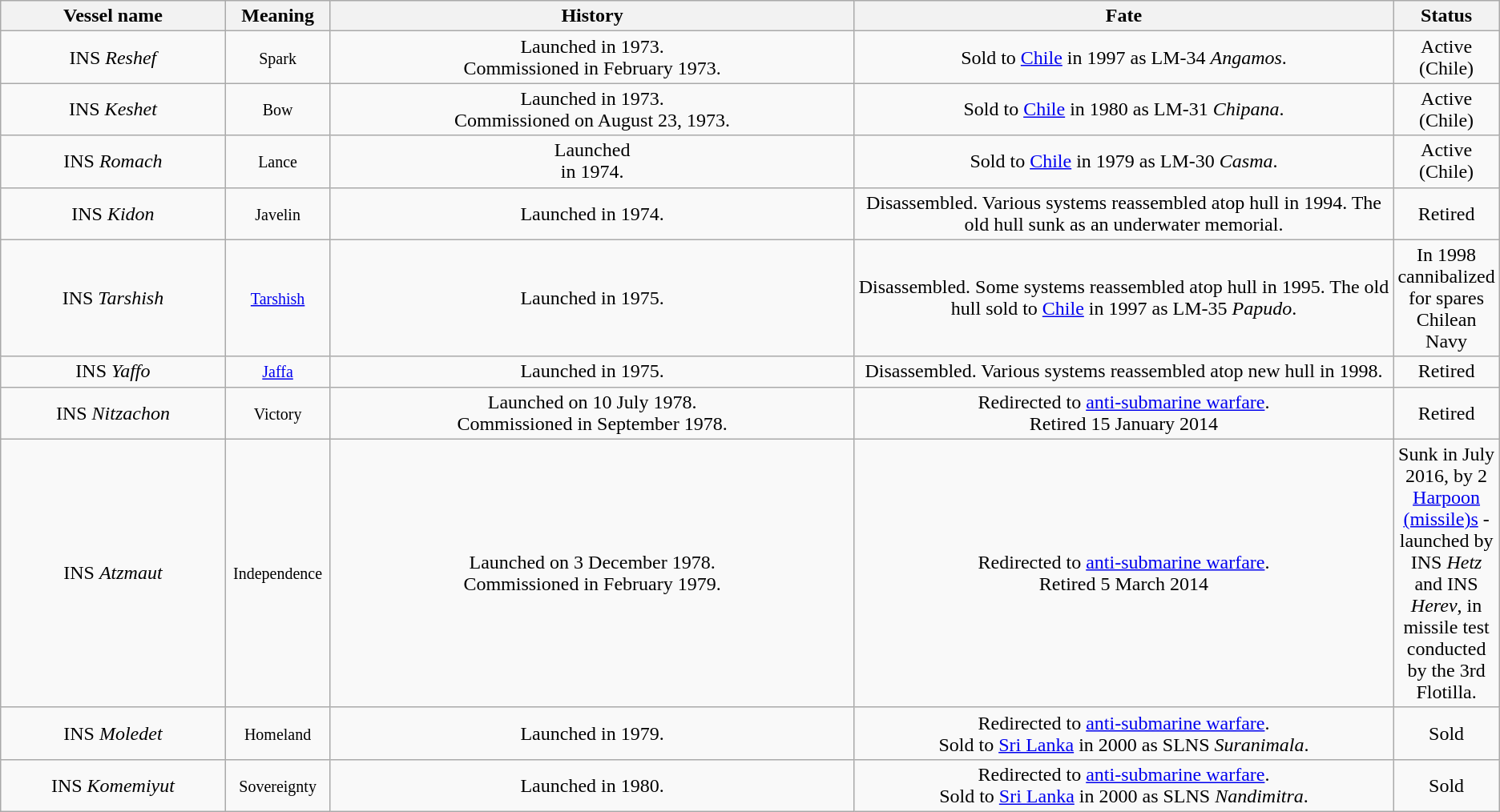<table class="wikitable">
<tr>
<th width="15%">Vessel name</th>
<th width="7%">Meaning</th>
<th width="35%">History</th>
<th width="36%">Fate</th>
<th width="7%">Status</th>
</tr>
<tr align=center>
<td>INS <em>Reshef</em></td>
<td><small>Spark</small></td>
<td>Launched in 1973.<br>Commissioned in February 1973.</td>
<td>Sold to <a href='#'>Chile</a> in 1997 as LM-34 <em>Angamos</em>.</td>
<td>Active (Chile)</td>
</tr>
<tr align=center>
<td>INS <em>Keshet</em></td>
<td><small>Bow</small></td>
<td>Launched in 1973.<br>Commissioned on August 23, 1973.</td>
<td>Sold to <a href='#'>Chile</a> in 1980 as LM-31 <em>Chipana</em>.</td>
<td>Active (Chile)</td>
</tr>
<tr align=center>
<td>INS <em>Romach</em></td>
<td><small>Lance</small></td>
<td>Launched<br>in 1974.</td>
<td>Sold to <a href='#'>Chile</a> in 1979 as LM-30 <em>Casma</em>.</td>
<td>Active (Chile)</td>
</tr>
<tr align=center>
<td>INS <em>Kidon</em></td>
<td><small>Javelin</small></td>
<td>Launched in 1974.</td>
<td>Disassembled. Various systems reassembled atop  hull in 1994. The old hull sunk as an underwater memorial.</td>
<td>Retired</td>
</tr>
<tr align=center>
<td>INS <em>Tarshish</em></td>
<td><small><a href='#'>Tarshish</a></small></td>
<td>Launched in 1975.</td>
<td>Disassembled. Some systems reassembled atop  hull in 1995. The old hull sold to <a href='#'>Chile</a> in 1997 as LM-35 <em>Papudo</em>.</td>
<td>In 1998 cannibalized for spares Chilean Navy</td>
</tr>
<tr align=center>
<td>INS <em>Yaffo</em></td>
<td><small><a href='#'>Jaffa</a></small></td>
<td>Launched in 1975.</td>
<td>Disassembled. Various systems reassembled atop new  hull in 1998.</td>
<td>Retired</td>
</tr>
<tr align=center>
<td>INS <em>Nitzachon</em></td>
<td><small>Victory</small></td>
<td>Launched on 10 July 1978.<br>Commissioned in September 1978.</td>
<td>Redirected to <a href='#'>anti-submarine warfare</a>.<br>Retired 15 January 2014</td>
<td>Retired</td>
</tr>
<tr align=center>
<td>INS <em>Atzmaut</em></td>
<td><small>Independence</small></td>
<td>Launched on 3 December 1978.<br>Commissioned in February 1979.</td>
<td>Redirected to <a href='#'>anti-submarine warfare</a>.<br>Retired 5 March 2014</td>
<td>Sunk in July 2016, by 2 <a href='#'>Harpoon (missile)s</a> - launched by INS <em>Hetz</em> and INS <em>Herev</em>, in missile test conducted by the 3rd Flotilla.</td>
</tr>
<tr align=center>
<td>INS <em>Moledet</em></td>
<td><small>Homeland</small></td>
<td>Launched in 1979.</td>
<td>Redirected to <a href='#'>anti-submarine warfare</a>.<br>Sold to <a href='#'>Sri Lanka</a> in 2000 as SLNS <em>Suranimala</em>.</td>
<td>Sold</td>
</tr>
<tr align=center>
<td>INS <em>Komemiyut</em></td>
<td><small>Sovereignty</small></td>
<td>Launched in 1980.</td>
<td>Redirected to <a href='#'>anti-submarine warfare</a>.<br>Sold to <a href='#'>Sri Lanka</a> in 2000 as SLNS <em>Nandimitra</em>.</td>
<td>Sold</td>
</tr>
</table>
